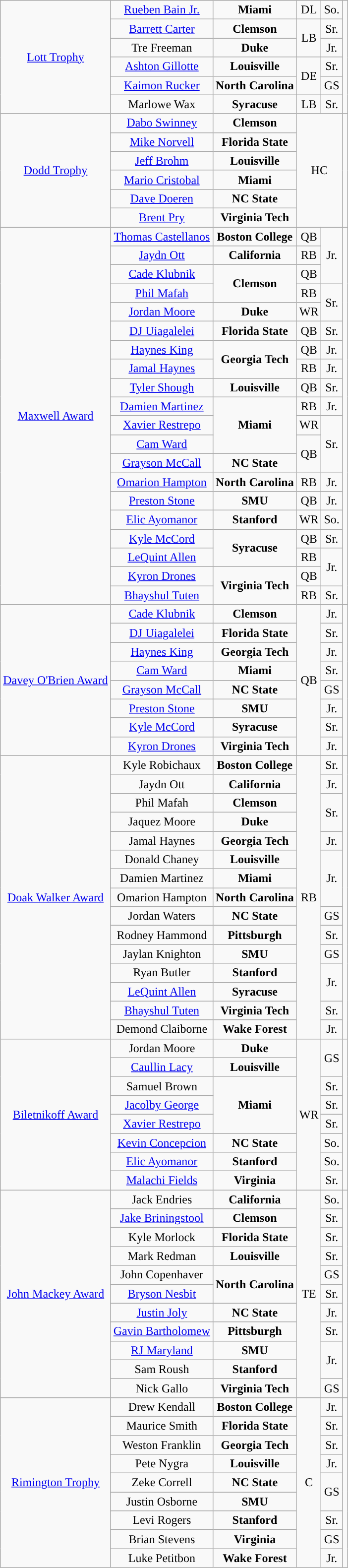<table class="wikitable" style="text-align:center;">
<tr>
<td rowspan=6><a href='#'>Lott Trophy</a></td>
<td><a href='#'>Rueben Bain Jr.</a></td>
<td><strong>Miami</strong></td>
<td>DL</td>
<td>So.</td>
<td rowspan=6></td>
</tr>
<tr>
<td><a href='#'>Barrett Carter</a></td>
<td><strong>Clemson</strong></td>
<td rowspan=2>LB</td>
<td>Sr.</td>
</tr>
<tr>
<td>Tre Freeman</td>
<td><strong>Duke</strong></td>
<td>Jr.</td>
</tr>
<tr>
<td><a href='#'>Ashton Gillotte</a></td>
<td><strong>Louisville</strong></td>
<td rowspan=2>DE</td>
<td>Sr.</td>
</tr>
<tr>
<td><a href='#'>Kaimon Rucker</a></td>
<td><strong>North Carolina</strong></td>
<td>GS</td>
</tr>
<tr>
<td>Marlowe Wax</td>
<td><strong>Syracuse</strong></td>
<td>LB</td>
<td>Sr.</td>
</tr>
<tr>
<td rowspan=6><a href='#'>Dodd Trophy</a></td>
<td><a href='#'>Dabo Swinney</a></td>
<td><strong>Clemson</strong></td>
<td colspan=2, rowspan=6>HC</td>
<td rowspan=6></td>
</tr>
<tr>
<td><a href='#'>Mike Norvell</a></td>
<td><strong>Florida State</strong></td>
</tr>
<tr>
<td><a href='#'>Jeff Brohm</a></td>
<td><strong>Louisville</strong></td>
</tr>
<tr>
<td><a href='#'>Mario Cristobal</a></td>
<td><strong>Miami</strong></td>
</tr>
<tr>
<td><a href='#'>Dave Doeren</a></td>
<td><strong>NC State</strong></td>
</tr>
<tr>
<td><a href='#'>Brent Pry</a></td>
<td><strong>Virginia Tech</strong></td>
</tr>
<tr>
<td rowspan=20><a href='#'>Maxwell Award</a></td>
<td><a href='#'>Thomas Castellanos</a></td>
<td><strong>Boston College</strong></td>
<td>QB</td>
<td rowspan=3>Jr.</td>
<td rowspan=20></td>
</tr>
<tr>
<td><a href='#'>Jaydn Ott</a></td>
<td><strong>California</strong></td>
<td>RB</td>
</tr>
<tr>
<td><a href='#'>Cade Klubnik</a></td>
<td rowspan=2><strong>Clemson</strong></td>
<td>QB</td>
</tr>
<tr>
<td><a href='#'>Phil Mafah</a></td>
<td>RB</td>
<td rowspan=2>Sr.</td>
</tr>
<tr>
<td><a href='#'>Jordan Moore</a></td>
<td><strong>Duke</strong></td>
<td>WR</td>
</tr>
<tr>
<td><a href='#'>DJ Uiagalelei</a></td>
<td><strong>Florida State</strong></td>
<td>QB</td>
<td> Sr.</td>
</tr>
<tr>
<td><a href='#'>Haynes King</a></td>
<td rowspan=2><strong>Georgia Tech</strong></td>
<td>QB</td>
<td>Jr.</td>
</tr>
<tr>
<td><a href='#'>Jamal Haynes</a></td>
<td>RB</td>
<td> Jr.</td>
</tr>
<tr>
<td><a href='#'>Tyler Shough</a></td>
<td><strong>Louisville</strong></td>
<td>QB</td>
<td>Sr.</td>
</tr>
<tr>
<td><a href='#'>Damien Martinez</a></td>
<td rowspan=3><strong>Miami</strong></td>
<td>RB</td>
<td>Jr.</td>
</tr>
<tr>
<td><a href='#'>Xavier Restrepo</a></td>
<td>WR</td>
<td rowspan=3>Sr.</td>
</tr>
<tr>
<td><a href='#'>Cam Ward</a></td>
<td rowspan=2>QB</td>
</tr>
<tr>
<td><a href='#'>Grayson McCall</a></td>
<td><strong>NC State</strong></td>
</tr>
<tr>
<td><a href='#'>Omarion Hampton</a></td>
<td><strong>North Carolina</strong></td>
<td>RB</td>
<td>Jr.</td>
</tr>
<tr>
<td><a href='#'>Preston Stone</a></td>
<td><strong>SMU</strong></td>
<td>QB</td>
<td> Jr.</td>
</tr>
<tr>
<td><a href='#'>Elic Ayomanor</a></td>
<td><strong>Stanford</strong></td>
<td>WR</td>
<td> So.</td>
</tr>
<tr>
<td><a href='#'>Kyle McCord</a></td>
<td rowspan=2><strong>Syracuse</strong></td>
<td>QB</td>
<td>Sr.</td>
</tr>
<tr>
<td><a href='#'>LeQuint Allen</a></td>
<td>RB</td>
<td rowspan=2>Jr.</td>
</tr>
<tr>
<td><a href='#'>Kyron Drones</a></td>
<td rowspan=2><strong>Virginia Tech</strong></td>
<td>QB</td>
</tr>
<tr>
<td><a href='#'>Bhayshul Tuten</a></td>
<td>RB</td>
<td>Sr.</td>
</tr>
<tr>
<td rowspan=8><a href='#'>Davey O'Brien Award</a></td>
<td><a href='#'>Cade Klubnik</a></td>
<td><strong>Clemson</strong></td>
<td rowspan=8>QB</td>
<td>Jr.</td>
<td rowspan=8></td>
</tr>
<tr>
<td><a href='#'>DJ Uiagalelei</a></td>
<td><strong>Florida State</strong></td>
<td> Sr.</td>
</tr>
<tr>
<td><a href='#'>Haynes King</a></td>
<td><strong>Georgia Tech</strong></td>
<td> Jr.</td>
</tr>
<tr>
<td><a href='#'>Cam Ward</a></td>
<td><strong>Miami</strong></td>
<td>Sr.</td>
</tr>
<tr>
<td><a href='#'>Grayson McCall</a></td>
<td><strong>NC State</strong></td>
<td>GS</td>
</tr>
<tr>
<td><a href='#'>Preston Stone</a></td>
<td><strong>SMU</strong></td>
<td> Jr.</td>
</tr>
<tr>
<td><a href='#'>Kyle McCord</a></td>
<td><strong>Syracuse</strong></td>
<td>Sr.</td>
</tr>
<tr>
<td><a href='#'>Kyron Drones</a></td>
<td><strong>Virginia Tech</strong></td>
<td> Jr.</td>
</tr>
<tr>
<td rowspan=15><a href='#'>Doak Walker Award</a></td>
<td>Kyle Robichaux</td>
<td><strong>Boston College</strong></td>
<td rowspan=15>RB</td>
<td>Sr.</td>
<td rowspan=15></td>
</tr>
<tr>
<td>Jaydn Ott</td>
<td><strong>California</strong></td>
<td>Jr.</td>
</tr>
<tr>
<td>Phil Mafah</td>
<td><strong>Clemson</strong></td>
<td rowspan=2>Sr.</td>
</tr>
<tr>
<td>Jaquez Moore</td>
<td><strong>Duke</strong></td>
</tr>
<tr>
<td>Jamal Haynes</td>
<td><strong>Georgia Tech</strong></td>
<td> Jr.</td>
</tr>
<tr>
<td>Donald Chaney</td>
<td><strong>Louisville</strong></td>
<td rowspan=3>Jr.</td>
</tr>
<tr>
<td>Damien Martinez</td>
<td><strong>Miami</strong></td>
</tr>
<tr>
<td>Omarion Hampton</td>
<td><strong>North Carolina</strong></td>
</tr>
<tr>
<td>Jordan Waters</td>
<td><strong>NC State</strong></td>
<td>GS</td>
</tr>
<tr>
<td>Rodney Hammond</td>
<td><strong>Pittsburgh</strong></td>
<td>Sr.</td>
</tr>
<tr>
<td>Jaylan Knighton</td>
<td><strong>SMU</strong></td>
<td>GS</td>
</tr>
<tr>
<td>Ryan Butler</td>
<td><strong>Stanford</strong></td>
<td rowspan=2>Jr.</td>
</tr>
<tr>
<td><a href='#'>LeQuint Allen</a></td>
<td><strong>Syracuse</strong></td>
</tr>
<tr>
<td><a href='#'>Bhayshul Tuten</a></td>
<td><strong>Virginia Tech</strong></td>
<td>Sr.</td>
</tr>
<tr>
<td>Demond Claiborne</td>
<td><strong>Wake Forest</strong></td>
<td>Jr.</td>
</tr>
<tr>
<td rowspan=8><a href='#'>Biletnikoff Award</a></td>
<td>Jordan Moore</td>
<td><strong>Duke</strong></td>
<td rowspan=8>WR</td>
<td rowspan=2>GS</td>
<td rowspan=8></td>
</tr>
<tr>
<td><a href='#'>Caullin Lacy</a></td>
<td><strong>Louisville</strong></td>
</tr>
<tr>
<td>Samuel Brown</td>
<td rowspan=3><strong>Miami</strong></td>
<td> Sr.</td>
</tr>
<tr>
<td><a href='#'>Jacolby George</a></td>
<td>Sr.</td>
</tr>
<tr>
<td><a href='#'>Xavier Restrepo</a></td>
<td> Sr.</td>
</tr>
<tr>
<td><a href='#'>Kevin Concepcion</a></td>
<td><strong>NC State</strong></td>
<td>So.</td>
</tr>
<tr>
<td><a href='#'>Elic Ayomanor</a></td>
<td><strong>Stanford</strong></td>
<td> So.</td>
</tr>
<tr>
<td><a href='#'>Malachi Fields</a></td>
<td><strong>Virginia</strong></td>
<td>Sr.</td>
</tr>
<tr>
<td rowspan= 11><a href='#'>John Mackey Award</a></td>
<td>Jack Endries</td>
<td><strong>California</strong></td>
<td rowspan=11>TE</td>
<td>So.</td>
<td rowspan=11></td>
</tr>
<tr>
<td><a href='#'>Jake Briningstool</a></td>
<td><strong>Clemson</strong></td>
<td>Sr.</td>
</tr>
<tr>
<td>Kyle Morlock</td>
<td><strong>Florida State</strong></td>
<td> Sr.</td>
</tr>
<tr>
<td>Mark Redman</td>
<td><strong>Louisville</strong></td>
<td>Sr.</td>
</tr>
<tr>
<td>John Copenhaver</td>
<td rowspan=2><strong>North Carolina</strong></td>
<td>GS</td>
</tr>
<tr>
<td><a href='#'>Bryson Nesbit</a></td>
<td>Sr.</td>
</tr>
<tr>
<td><a href='#'>Justin Joly</a></td>
<td><strong>NC State</strong></td>
<td>Jr.</td>
</tr>
<tr>
<td><a href='#'>Gavin Bartholomew</a></td>
<td><strong>Pittsburgh</strong></td>
<td>Sr.</td>
</tr>
<tr>
<td><a href='#'>RJ Maryland</a></td>
<td><strong>SMU</strong></td>
<td rowspan=2>Jr.</td>
</tr>
<tr>
<td>Sam Roush</td>
<td><strong>Stanford</strong></td>
</tr>
<tr>
<td>Nick Gallo</td>
<td><strong>Virginia Tech</strong></td>
<td>GS</td>
</tr>
<tr>
<td rowspan=9><a href='#'>Rimington Trophy</a></td>
<td>Drew Kendall</td>
<td><strong>Boston College</strong></td>
<td rowspan=9>C</td>
<td> Jr.</td>
<td rowspan=9></td>
</tr>
<tr>
<td>Maurice Smith</td>
<td><strong>Florida State</strong></td>
<td> Sr.</td>
</tr>
<tr>
<td>Weston Franklin</td>
<td><strong>Georgia Tech</strong></td>
<td>Sr.</td>
</tr>
<tr>
<td>Pete Nygra</td>
<td><strong>Louisville</strong></td>
<td> Jr.</td>
</tr>
<tr>
<td>Zeke Correll</td>
<td><strong>NC State</strong></td>
<td rowspan=2>GS</td>
</tr>
<tr>
<td>Justin Osborne</td>
<td><strong>SMU</strong></td>
</tr>
<tr>
<td>Levi Rogers</td>
<td><strong>Stanford</strong></td>
<td> Sr.</td>
</tr>
<tr>
<td>Brian Stevens</td>
<td><strong>Virginia</strong></td>
<td>GS</td>
</tr>
<tr>
<td>Luke Petitbon</td>
<td><strong>Wake Forest</strong></td>
<td>Jr.</td>
</tr>
</table>
